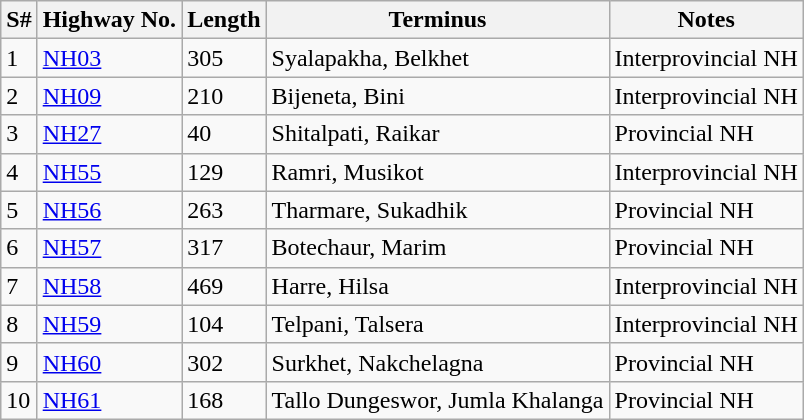<table class="wikitable">
<tr>
<th>S#</th>
<th>Highway No.</th>
<th>Length</th>
<th>Terminus</th>
<th>Notes</th>
</tr>
<tr>
<td>1</td>
<td><a href='#'>NH03</a></td>
<td>305</td>
<td>Syalapakha, Belkhet</td>
<td>Interprovincial NH</td>
</tr>
<tr>
<td>2</td>
<td><a href='#'>NH09</a></td>
<td>210</td>
<td>Bijeneta, Bini</td>
<td>Interprovincial NH</td>
</tr>
<tr>
<td>3</td>
<td><a href='#'>NH27</a></td>
<td>40</td>
<td>Shitalpati, Raikar</td>
<td>Provincial NH</td>
</tr>
<tr>
<td>4</td>
<td><a href='#'>NH55</a></td>
<td>129</td>
<td>Ramri, Musikot</td>
<td>Interprovincial NH</td>
</tr>
<tr>
<td>5</td>
<td><a href='#'>NH56</a></td>
<td>263</td>
<td>Tharmare, Sukadhik</td>
<td>Provincial NH</td>
</tr>
<tr>
<td>6</td>
<td><a href='#'>NH57</a></td>
<td>317</td>
<td>Botechaur, Marim</td>
<td>Provincial NH</td>
</tr>
<tr>
<td>7</td>
<td><a href='#'>NH58</a></td>
<td>469</td>
<td>Harre, Hilsa</td>
<td>Interprovincial NH</td>
</tr>
<tr>
<td>8</td>
<td><a href='#'>NH59</a></td>
<td>104</td>
<td>Telpani, Talsera</td>
<td>Interprovincial NH</td>
</tr>
<tr>
<td>9</td>
<td><a href='#'>NH60</a></td>
<td>302</td>
<td>Surkhet, Nakchelagna</td>
<td>Provincial NH</td>
</tr>
<tr>
<td>10</td>
<td><a href='#'>NH61</a></td>
<td>168</td>
<td>Tallo Dungeswor, Jumla Khalanga</td>
<td>Provincial NH</td>
</tr>
</table>
